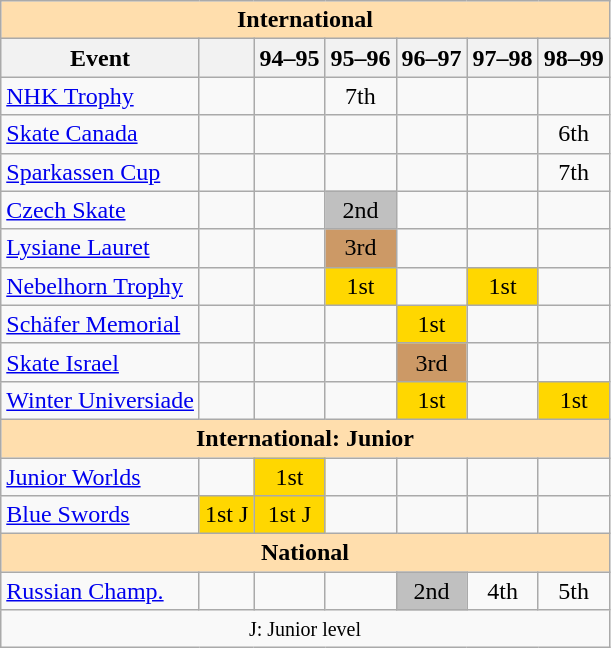<table class="wikitable" style="text-align:center">
<tr>
<th style="background-color: #ffdead; " colspan=7 align=center>International</th>
</tr>
<tr>
<th>Event</th>
<th></th>
<th>94–95</th>
<th>95–96</th>
<th>96–97</th>
<th>97–98</th>
<th>98–99</th>
</tr>
<tr>
<td align=left> <a href='#'>NHK Trophy</a></td>
<td></td>
<td></td>
<td>7th</td>
<td></td>
<td></td>
<td></td>
</tr>
<tr>
<td align=left> <a href='#'>Skate Canada</a></td>
<td></td>
<td></td>
<td></td>
<td></td>
<td></td>
<td>6th</td>
</tr>
<tr>
<td align=left> <a href='#'>Sparkassen Cup</a></td>
<td></td>
<td></td>
<td></td>
<td></td>
<td></td>
<td>7th</td>
</tr>
<tr>
<td align=left><a href='#'>Czech Skate</a></td>
<td></td>
<td></td>
<td bgcolor=silver>2nd</td>
<td></td>
<td></td>
<td></td>
</tr>
<tr>
<td align=left><a href='#'>Lysiane Lauret</a></td>
<td></td>
<td></td>
<td bgcolor=cc9966>3rd</td>
<td></td>
<td></td>
<td></td>
</tr>
<tr>
<td align=left><a href='#'>Nebelhorn Trophy</a></td>
<td></td>
<td></td>
<td bgcolor=gold>1st</td>
<td></td>
<td bgcolor=gold>1st</td>
<td></td>
</tr>
<tr>
<td align=left><a href='#'>Schäfer Memorial</a></td>
<td></td>
<td></td>
<td></td>
<td bgcolor=gold>1st</td>
<td></td>
<td></td>
</tr>
<tr>
<td align=left><a href='#'>Skate Israel</a></td>
<td></td>
<td></td>
<td></td>
<td bgcolor=cc9966>3rd</td>
<td></td>
<td></td>
</tr>
<tr>
<td align=left><a href='#'>Winter Universiade</a></td>
<td></td>
<td></td>
<td></td>
<td bgcolor=gold>1st</td>
<td></td>
<td bgcolor=gold>1st</td>
</tr>
<tr>
<th style="background-color: #ffdead; " colspan=7 align=center>International: Junior</th>
</tr>
<tr>
<td align=left><a href='#'>Junior Worlds</a></td>
<td></td>
<td bgcolor=gold>1st</td>
<td></td>
<td></td>
<td></td>
<td></td>
</tr>
<tr>
<td align=left><a href='#'>Blue Swords</a></td>
<td bgcolor=gold>1st J</td>
<td bgcolor=gold>1st J</td>
<td></td>
<td></td>
<td></td>
<td></td>
</tr>
<tr>
<th style="background-color: #ffdead; " colspan=7 align=center>National</th>
</tr>
<tr>
<td align=left><a href='#'>Russian Champ.</a></td>
<td></td>
<td></td>
<td></td>
<td bgcolor=silver>2nd</td>
<td>4th</td>
<td>5th</td>
</tr>
<tr>
<td colspan=7 align=center><small> J: Junior level </small></td>
</tr>
</table>
